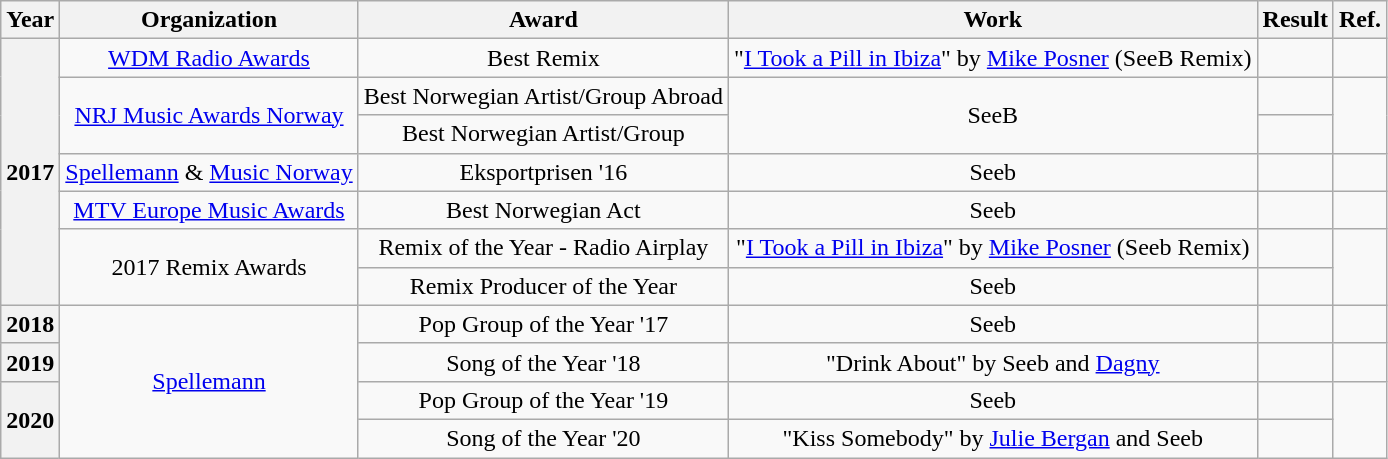<table class="wikitable plainrowheaders" style="text-align:center;">
<tr>
<th>Year</th>
<th>Organization</th>
<th>Award</th>
<th>Work</th>
<th>Result</th>
<th>Ref.</th>
</tr>
<tr>
<th scope="row" rowspan="7">2017</th>
<td><a href='#'>WDM Radio Awards</a></td>
<td>Best Remix</td>
<td>"<a href='#'>I Took a Pill in Ibiza</a>" by <a href='#'>Mike Posner</a> (SeeB Remix)</td>
<td></td>
<td></td>
</tr>
<tr>
<td rowspan="2"><a href='#'>NRJ Music Awards Norway</a></td>
<td>Best Norwegian Artist/Group Abroad</td>
<td rowspan="2">SeeB</td>
<td></td>
<td rowspan="2"></td>
</tr>
<tr>
<td>Best Norwegian Artist/Group</td>
<td></td>
</tr>
<tr>
<td><a href='#'>Spellemann</a> & <a href='#'>Music Norway</a></td>
<td>Eksportprisen '16</td>
<td>Seeb</td>
<td></td>
<td></td>
</tr>
<tr>
<td><a href='#'>MTV Europe Music Awards</a></td>
<td>Best Norwegian Act</td>
<td>Seeb</td>
<td></td>
<td></td>
</tr>
<tr>
<td rowspan="2">2017 Remix Awards</td>
<td>Remix of the Year - Radio Airplay</td>
<td>"<a href='#'>I Took a Pill in Ibiza</a>" by <a href='#'>Mike Posner</a> (Seeb Remix)</td>
<td></td>
<td rowspan="2"></td>
</tr>
<tr>
<td>Remix Producer of the Year</td>
<td>Seeb</td>
<td></td>
</tr>
<tr>
<th scope="row">2018</th>
<td rowspan="4"><a href='#'>Spellemann</a></td>
<td>Pop Group of the Year '17</td>
<td>Seeb</td>
<td></td>
<td></td>
</tr>
<tr>
<th scope="row">2019</th>
<td>Song of the Year '18</td>
<td>"Drink About" by Seeb and <a href='#'>Dagny</a></td>
<td></td>
<td></td>
</tr>
<tr>
<th rowspan="2" scope="row">2020</th>
<td>Pop Group of the Year '19</td>
<td>Seeb</td>
<td></td>
<td rowspan="2"></td>
</tr>
<tr>
<td>Song of the Year '20</td>
<td>"Kiss Somebody" by <a href='#'>Julie Bergan</a> and Seeb</td>
<td></td>
</tr>
</table>
